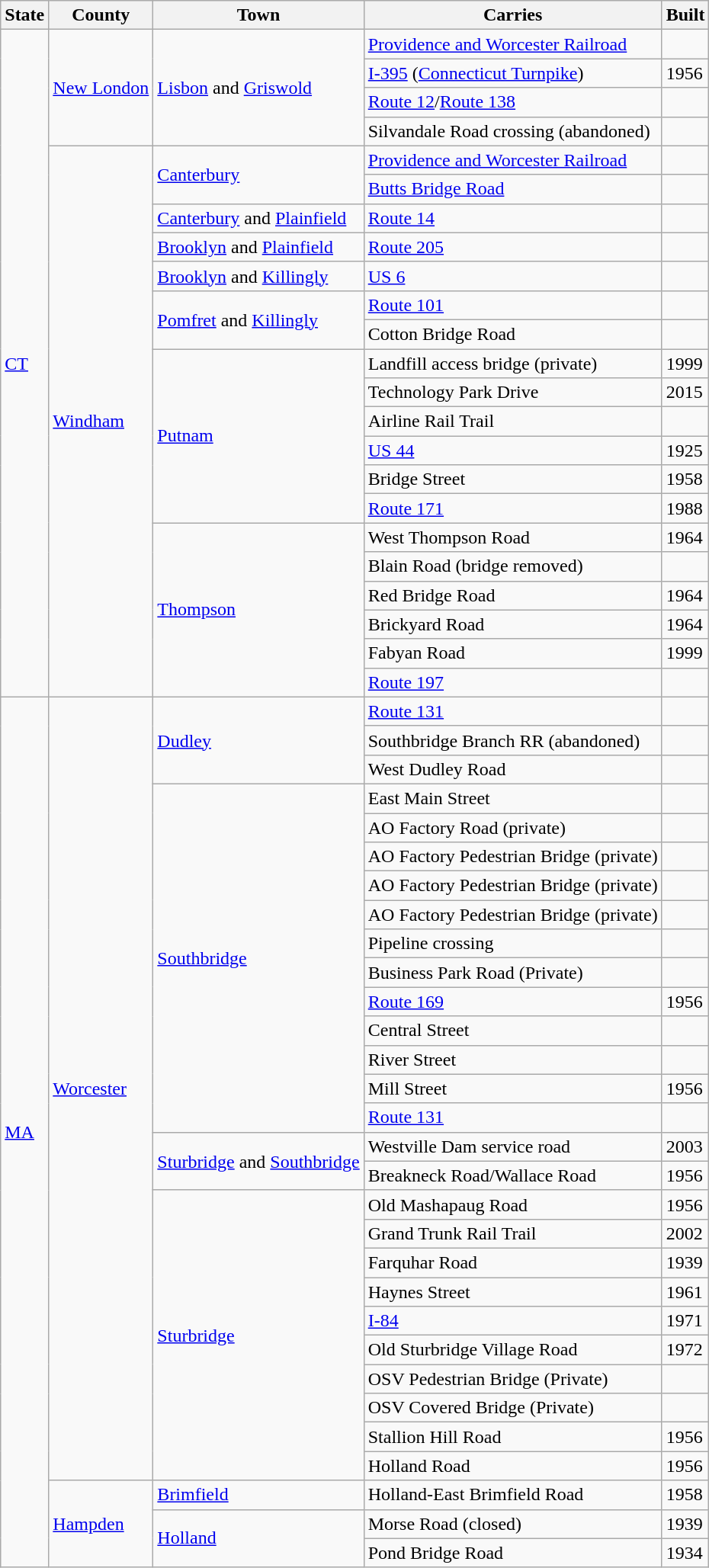<table class=wikitable>
<tr>
<th>State</th>
<th>County</th>
<th>Town</th>
<th>Carries</th>
<th>Built</th>
</tr>
<tr>
<td rowspan="23"><a href='#'>CT</a></td>
<td rowspan="4"><a href='#'>New London</a></td>
<td rowspan="4"><a href='#'>Lisbon</a> and <a href='#'>Griswold</a></td>
<td><a href='#'>Providence and Worcester Railroad</a></td>
<td></td>
</tr>
<tr>
<td> <a href='#'>I-395</a> (<a href='#'>Connecticut Turnpike</a>)</td>
<td>1956</td>
</tr>
<tr>
<td> <a href='#'>Route 12</a>/<a href='#'>Route 138</a></td>
<td></td>
</tr>
<tr>
<td>Silvandale Road crossing (abandoned)</td>
<td></td>
</tr>
<tr>
<td rowspan="19"><a href='#'>Windham</a></td>
<td rowspan="2"><a href='#'>Canterbury</a></td>
<td><a href='#'>Providence and Worcester Railroad</a></td>
<td></td>
</tr>
<tr>
<td><a href='#'>Butts Bridge Road</a></td>
<td></td>
</tr>
<tr>
<td><a href='#'>Canterbury</a> and <a href='#'>Plainfield</a></td>
<td> <a href='#'>Route 14</a></td>
<td></td>
</tr>
<tr>
<td><a href='#'>Brooklyn</a> and <a href='#'>Plainfield</a></td>
<td> <a href='#'>Route 205</a></td>
<td></td>
</tr>
<tr>
<td><a href='#'>Brooklyn</a> and <a href='#'>Killingly</a></td>
<td> <a href='#'>US 6</a></td>
<td></td>
</tr>
<tr>
<td rowspan="2"><a href='#'>Pomfret</a> and <a href='#'>Killingly</a></td>
<td> <a href='#'>Route 101</a></td>
<td></td>
</tr>
<tr>
<td>Cotton Bridge Road</td>
<td></td>
</tr>
<tr>
<td rowspan="6"><a href='#'>Putnam</a></td>
<td>Landfill access bridge (private)</td>
<td>1999</td>
</tr>
<tr>
<td>Technology Park Drive</td>
<td>2015</td>
</tr>
<tr>
<td>Airline Rail Trail</td>
<td></td>
</tr>
<tr>
<td> <a href='#'>US 44</a></td>
<td>1925</td>
</tr>
<tr>
<td>Bridge Street</td>
<td>1958</td>
</tr>
<tr>
<td> <a href='#'>Route 171</a></td>
<td>1988</td>
</tr>
<tr>
<td rowspan="6"><a href='#'>Thompson</a></td>
<td>West Thompson Road</td>
<td>1964</td>
</tr>
<tr>
<td>Blain Road (bridge removed)</td>
<td></td>
</tr>
<tr>
<td>Red Bridge Road</td>
<td>1964</td>
</tr>
<tr>
<td>Brickyard Road</td>
<td>1964</td>
</tr>
<tr>
<td>Fabyan Road</td>
<td>1999</td>
</tr>
<tr>
<td> <a href='#'>Route 197</a></td>
<td></td>
</tr>
<tr>
<td rowspan="30"><a href='#'>MA</a></td>
<td rowspan="27"><a href='#'>Worcester</a></td>
<td rowspan="3"><a href='#'>Dudley</a></td>
<td> <a href='#'>Route 131</a></td>
<td></td>
</tr>
<tr>
<td>Southbridge Branch RR (abandoned)</td>
<td></td>
</tr>
<tr>
<td>West Dudley Road</td>
<td></td>
</tr>
<tr>
<td rowspan="12"><a href='#'>Southbridge</a></td>
<td>East Main Street</td>
<td></td>
</tr>
<tr>
<td>AO Factory Road (private)</td>
<td></td>
</tr>
<tr>
<td>AO Factory Pedestrian Bridge (private)</td>
<td></td>
</tr>
<tr>
<td>AO Factory Pedestrian Bridge (private)</td>
<td></td>
</tr>
<tr>
<td>AO Factory Pedestrian Bridge (private)</td>
<td></td>
</tr>
<tr>
<td>Pipeline crossing</td>
<td></td>
</tr>
<tr>
<td>Business Park Road (Private)</td>
<td></td>
</tr>
<tr>
<td> <a href='#'>Route 169</a></td>
<td>1956</td>
</tr>
<tr>
<td>Central Street</td>
<td></td>
</tr>
<tr>
<td>River Street</td>
<td></td>
</tr>
<tr>
<td>Mill Street</td>
<td>1956</td>
</tr>
<tr>
<td> <a href='#'>Route 131</a></td>
<td></td>
</tr>
<tr>
<td rowspan="2"><a href='#'>Sturbridge</a> and <a href='#'>Southbridge</a></td>
<td>Westville Dam service road</td>
<td>2003</td>
</tr>
<tr>
<td>Breakneck Road/Wallace Road</td>
<td>1956</td>
</tr>
<tr>
<td rowspan="10"><a href='#'>Sturbridge</a></td>
<td>Old Mashapaug Road</td>
<td>1956</td>
</tr>
<tr>
<td>Grand Trunk Rail Trail</td>
<td>2002</td>
</tr>
<tr>
<td>Farquhar Road</td>
<td>1939</td>
</tr>
<tr>
<td>Haynes Street</td>
<td>1961</td>
</tr>
<tr>
<td> <a href='#'>I-84</a></td>
<td>1971</td>
</tr>
<tr>
<td>Old Sturbridge Village Road</td>
<td>1972</td>
</tr>
<tr>
<td>OSV Pedestrian Bridge (Private)</td>
<td></td>
</tr>
<tr>
<td>OSV Covered Bridge (Private)</td>
<td></td>
</tr>
<tr>
<td>Stallion Hill Road</td>
<td>1956</td>
</tr>
<tr>
<td>Holland Road</td>
<td>1956</td>
</tr>
<tr>
<td rowspan="3"><a href='#'>Hampden</a></td>
<td><a href='#'>Brimfield</a></td>
<td>Holland-East Brimfield Road</td>
<td>1958</td>
</tr>
<tr>
<td rowspan="2"><a href='#'>Holland</a></td>
<td>Morse Road (closed)</td>
<td>1939</td>
</tr>
<tr>
<td>Pond Bridge Road</td>
<td>1934</td>
</tr>
</table>
